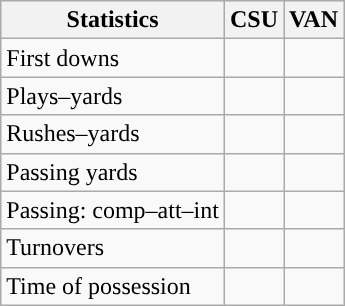<table class="wikitable" style="float:left">
<tr>
<th>Statistics</th>
<th>CSU</th>
<th>VAN</th>
</tr>
<tr>
<td>First downs</td>
<td></td>
<td></td>
</tr>
<tr>
<td>Plays–yards</td>
<td></td>
<td></td>
</tr>
<tr>
<td>Rushes–yards</td>
<td></td>
<td></td>
</tr>
<tr>
<td>Passing yards</td>
<td></td>
<td></td>
</tr>
<tr>
<td>Passing: comp–att–int</td>
<td></td>
<td></td>
</tr>
<tr>
<td>Turnovers</td>
<td></td>
<td></td>
</tr>
<tr>
<td>Time of possession</td>
<td></td>
<td></td>
</tr>
</table>
